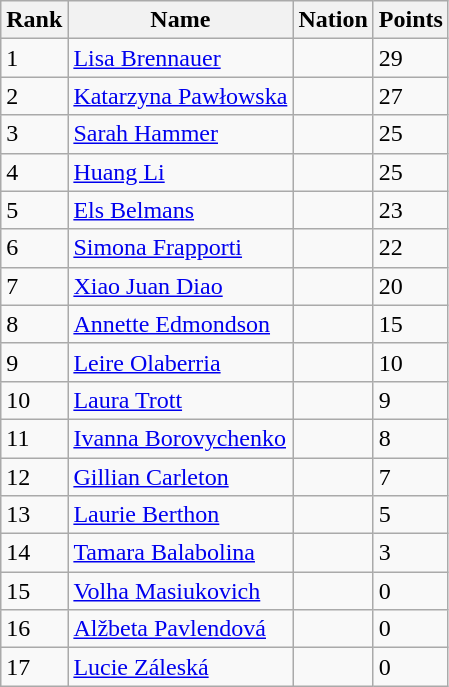<table class="wikitable sortable" style="text-align:left">
<tr>
<th>Rank</th>
<th>Name</th>
<th>Nation</th>
<th>Points</th>
</tr>
<tr>
<td>1</td>
<td><a href='#'>Lisa Brennauer</a></td>
<td></td>
<td>29</td>
</tr>
<tr>
<td>2</td>
<td><a href='#'>Katarzyna Pawłowska</a></td>
<td></td>
<td>27</td>
</tr>
<tr>
<td>3</td>
<td><a href='#'>Sarah Hammer</a></td>
<td></td>
<td>25</td>
</tr>
<tr>
<td>4</td>
<td><a href='#'>Huang Li</a></td>
<td></td>
<td>25</td>
</tr>
<tr>
<td>5</td>
<td><a href='#'>Els Belmans</a></td>
<td></td>
<td>23</td>
</tr>
<tr>
<td>6</td>
<td><a href='#'>Simona Frapporti</a></td>
<td></td>
<td>22</td>
</tr>
<tr>
<td>7</td>
<td><a href='#'>Xiao Juan Diao</a></td>
<td></td>
<td>20</td>
</tr>
<tr>
<td>8</td>
<td><a href='#'>Annette Edmondson</a></td>
<td></td>
<td>15</td>
</tr>
<tr>
<td>9</td>
<td><a href='#'>Leire Olaberria</a></td>
<td></td>
<td>10</td>
</tr>
<tr>
<td>10</td>
<td><a href='#'>Laura Trott</a></td>
<td></td>
<td>9</td>
</tr>
<tr>
<td>11</td>
<td><a href='#'>Ivanna Borovychenko</a></td>
<td></td>
<td>8</td>
</tr>
<tr>
<td>12</td>
<td><a href='#'>Gillian Carleton</a></td>
<td></td>
<td>7</td>
</tr>
<tr>
<td>13</td>
<td><a href='#'>Laurie Berthon</a></td>
<td></td>
<td>5</td>
</tr>
<tr>
<td>14</td>
<td><a href='#'>Tamara Balabolina</a></td>
<td></td>
<td>3</td>
</tr>
<tr>
<td>15</td>
<td><a href='#'>Volha Masiukovich</a></td>
<td></td>
<td>0</td>
</tr>
<tr>
<td>16</td>
<td><a href='#'>Alžbeta Pavlendová</a></td>
<td></td>
<td>0</td>
</tr>
<tr>
<td>17</td>
<td><a href='#'>Lucie Záleská</a></td>
<td></td>
<td>0</td>
</tr>
</table>
